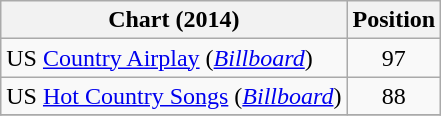<table class="wikitable sortable">
<tr>
<th scope="col">Chart (2014)</th>
<th scope="col">Position</th>
</tr>
<tr>
<td>US <a href='#'>Country Airplay</a> (<em><a href='#'>Billboard</a></em>)</td>
<td align="center">97</td>
</tr>
<tr>
<td>US <a href='#'>Hot Country Songs</a> (<em><a href='#'>Billboard</a></em>)</td>
<td align="center">88</td>
</tr>
<tr>
</tr>
</table>
